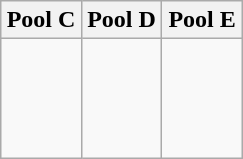<table class="wikitable">
<tr>
<th width=33%>Pool C</th>
<th width=33%>Pool D</th>
<th width=33%>Pool E</th>
</tr>
<tr>
<td><br><br>
<br>
<br>
</td>
<td><br><br>
<br>
<s></s><br>
</td>
<td><br><br>
<br>
<br>
<s></s></td>
</tr>
</table>
